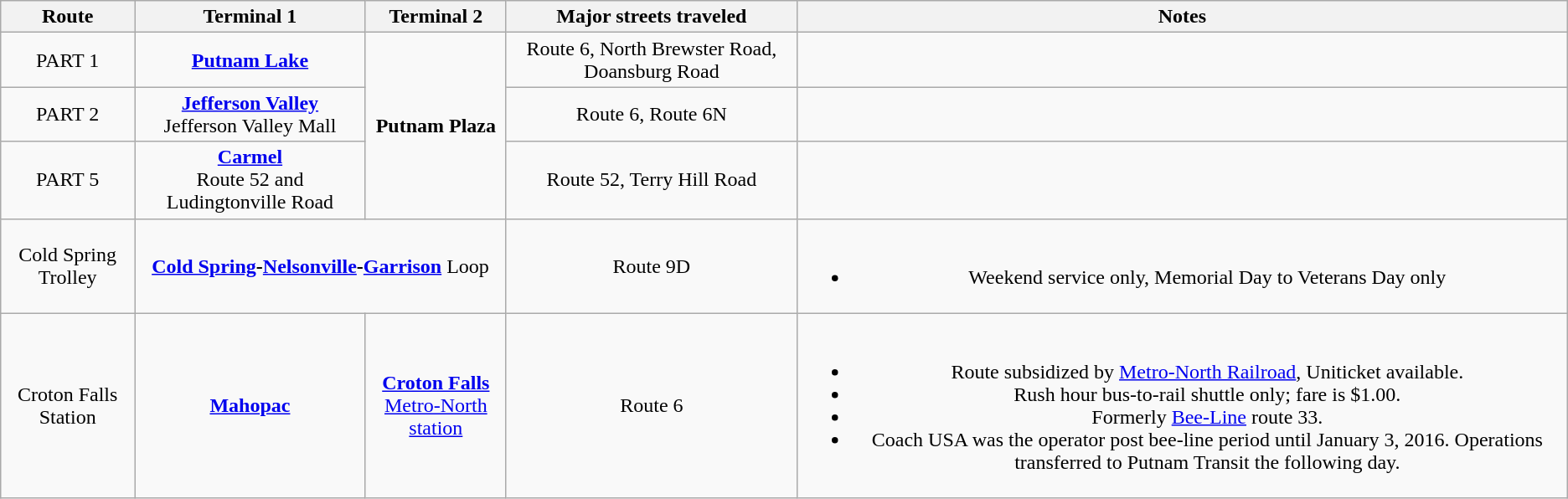<table class="wikitable" style="font-size: 100%;" |>
<tr>
<th>Route</th>
<th>Terminal 1</th>
<th>Terminal 2</th>
<th>Major streets traveled</th>
<th>Notes</th>
</tr>
<tr align="center">
<td>PART 1</td>
<td><strong><a href='#'>Putnam Lake</a></strong></td>
<td rowspan="3" align="center"><strong>Putnam Plaza</strong></td>
<td>Route 6, North Brewster Road, Doansburg Road</td>
<td></td>
</tr>
<tr align="center">
<td>PART 2</td>
<td><strong><a href='#'>Jefferson Valley</a></strong><br>Jefferson Valley Mall</td>
<td>Route 6, Route 6N</td>
<td></td>
</tr>
<tr align="center">
<td>PART 5</td>
<td><strong><a href='#'>Carmel</a></strong><br>Route 52 and Ludingtonville Road</td>
<td>Route 52, Terry Hill Road</td>
<td></td>
</tr>
<tr align="center">
<td>Cold Spring Trolley</td>
<td colspan="2" align="center"><strong><a href='#'>Cold Spring</a>-<a href='#'>Nelsonville</a>-<a href='#'>Garrison</a></strong> Loop</td>
<td>Route 9D</td>
<td><br><ul><li>Weekend service only, Memorial Day to Veterans Day only</li></ul></td>
</tr>
<tr align="center">
<td>Croton Falls Station</td>
<td><strong><a href='#'>Mahopac</a></strong></td>
<td><strong><a href='#'>Croton Falls</a></strong><br><a href='#'>Metro-North station</a></td>
<td>Route 6</td>
<td><br><ul><li>Route subsidized by <a href='#'>Metro-North Railroad</a>, Uniticket available.</li><li>Rush hour bus-to-rail shuttle only; fare is $1.00.</li><li>Formerly <a href='#'>Bee-Line</a> route 33.</li><li>Coach USA was the operator post bee-line period until January 3, 2016. Operations transferred to Putnam Transit the following day.</li></ul></td>
</tr>
</table>
